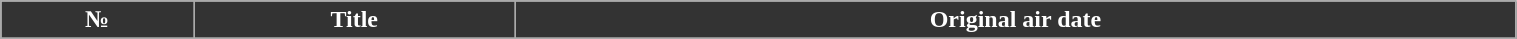<table class="wikitable plainrowheaders" style="width: 80%; margin-right: 0;">
<tr style="color:white">
<th style="background:#333;">№</th>
<th style="background:#333;">Title</th>
<th style="background:#333;">Original air date</th>
</tr>
<tr>
</tr>
</table>
